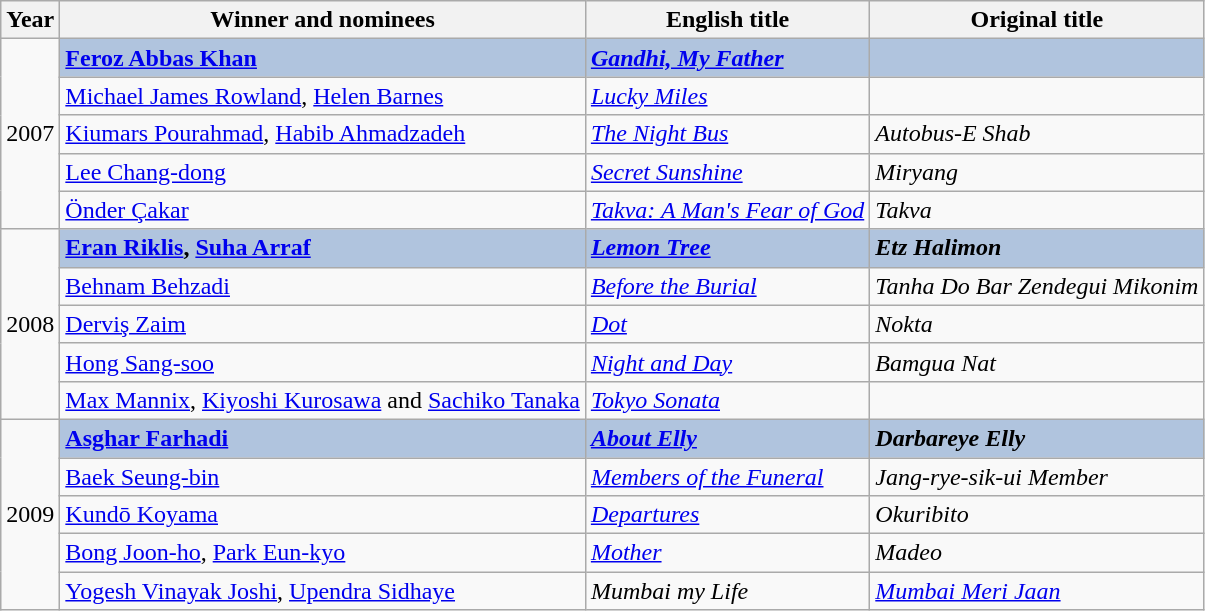<table class="wikitable">
<tr>
<th><strong>Year</strong></th>
<th><strong>Winner and nominees</strong></th>
<th><strong>English title</strong></th>
<th><strong>Original title</strong></th>
</tr>
<tr>
<td rowspan="5">2007</td>
<td style="background:#B0C4DE;"> <strong><a href='#'>Feroz Abbas Khan</a></strong></td>
<td style="background:#B0C4DE;"><strong><em><a href='#'>Gandhi, My Father</a></em></strong></td>
<td style="background:#B0C4DE;"></td>
</tr>
<tr>
<td> <a href='#'>Michael James Rowland</a>, <a href='#'>Helen Barnes</a></td>
<td><em><a href='#'>Lucky Miles</a></em></td>
<td></td>
</tr>
<tr>
<td> <a href='#'>Kiumars Pourahmad</a>, <a href='#'>Habib Ahmadzadeh</a></td>
<td><em><a href='#'>The Night Bus</a></em></td>
<td><em>Autobus-E Shab</em></td>
</tr>
<tr>
<td> <a href='#'>Lee Chang-dong</a></td>
<td><em><a href='#'>Secret Sunshine</a></em></td>
<td><em>Miryang</em></td>
</tr>
<tr>
<td> <a href='#'>Önder Çakar</a></td>
<td><em><a href='#'>Takva: A Man's Fear of God</a></em></td>
<td><em>Takva</em></td>
</tr>
<tr>
<td rowspan="5">2008</td>
<td style="background:#B0C4DE;">   <strong><a href='#'>Eran Riklis</a>, <a href='#'>Suha Arraf</a></strong></td>
<td style="background:#B0C4DE;"><a href='#'><strong><em>Lemon Tree</em></strong></a></td>
<td style="background:#B0C4DE;"><strong><em>Etz Halimon</em></strong></td>
</tr>
<tr>
<td> <a href='#'>Behnam Behzadi</a></td>
<td><em><a href='#'>Before the Burial</a></em></td>
<td><em>Tanha Do Bar Zendegui Mikonim</em></td>
</tr>
<tr>
<td> <a href='#'>Derviş Zaim</a></td>
<td><a href='#'><em>Dot</em></a></td>
<td><em>Nokta</em></td>
</tr>
<tr>
<td> <a href='#'>Hong Sang-soo</a></td>
<td><a href='#'><em>Night and Day</em></a></td>
<td><em>Bamgua Nat</em></td>
</tr>
<tr>
<td> <a href='#'>Max Mannix</a>, <a href='#'>Kiyoshi Kurosawa</a> and <a href='#'>Sachiko Tanaka</a></td>
<td><em><a href='#'>Tokyo Sonata</a></em></td>
<td></td>
</tr>
<tr>
<td rowspan="5">2009</td>
<td style="background:#B0C4DE;"> <strong><a href='#'>Asghar Farhadi</a></strong></td>
<td style="background:#B0C4DE;"><strong><em><a href='#'>About Elly</a></em></strong></td>
<td style="background:#B0C4DE;"><strong><em>Darbareye Elly</em></strong></td>
</tr>
<tr>
<td> <a href='#'>Baek Seung-bin</a></td>
<td><em><a href='#'>Members of the Funeral</a></em></td>
<td><em>Jang-rye-sik-ui Member</em></td>
</tr>
<tr>
<td><a href='#'>Kundō Koyama</a></td>
<td><a href='#'><em>Departures</em></a></td>
<td><em>Okuribito</em></td>
</tr>
<tr>
<td> <a href='#'>Bong Joon-ho</a>, <a href='#'>Park Eun-kyo</a></td>
<td><a href='#'><em>Mother</em></a></td>
<td><em>Madeo</em></td>
</tr>
<tr>
<td> <a href='#'>Yogesh Vinayak Joshi</a>, <a href='#'>Upendra Sidhaye</a></td>
<td><em>Mumbai my Life</em></td>
<td><em><a href='#'>Mumbai Meri Jaan</a></em></td>
</tr>
</table>
